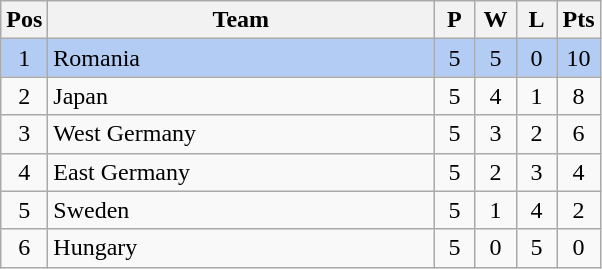<table class="wikitable" style="font-size: 100%">
<tr>
<th width=15>Pos</th>
<th width=250>Team</th>
<th width=20>P</th>
<th width=20>W</th>
<th width=20>L</th>
<th width=20>Pts</th>
</tr>
<tr align=center style="background: #b2ccf4;">
<td>1</td>
<td align="left"> Romania</td>
<td>5</td>
<td>5</td>
<td>0</td>
<td>10</td>
</tr>
<tr align=center>
<td>2</td>
<td align="left"> Japan</td>
<td>5</td>
<td>4</td>
<td>1</td>
<td>8</td>
</tr>
<tr align=center>
<td>3</td>
<td align="left"> West Germany</td>
<td>5</td>
<td>3</td>
<td>2</td>
<td>6</td>
</tr>
<tr align=center>
<td>4</td>
<td align="left"> East Germany</td>
<td>5</td>
<td>2</td>
<td>3</td>
<td>4</td>
</tr>
<tr align=center>
<td>5</td>
<td align="left"> Sweden</td>
<td>5</td>
<td>1</td>
<td>4</td>
<td>2</td>
</tr>
<tr align=center>
<td>6</td>
<td align="left"> Hungary</td>
<td>5</td>
<td>0</td>
<td>5</td>
<td>0</td>
</tr>
</table>
